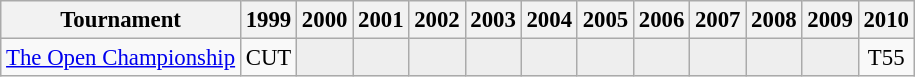<table class="wikitable" style="font-size:95%;text-align:center;">
<tr>
<th>Tournament</th>
<th>1999</th>
<th>2000</th>
<th>2001</th>
<th>2002</th>
<th>2003</th>
<th>2004</th>
<th>2005</th>
<th>2006</th>
<th>2007</th>
<th>2008</th>
<th>2009</th>
<th>2010</th>
</tr>
<tr>
<td align=left><a href='#'>The Open Championship</a></td>
<td>CUT</td>
<td style="background:#eeeeee;"></td>
<td style="background:#eeeeee;"></td>
<td style="background:#eeeeee;"></td>
<td style="background:#eeeeee;"></td>
<td style="background:#eeeeee;"></td>
<td style="background:#eeeeee;"></td>
<td style="background:#eeeeee;"></td>
<td style="background:#eeeeee;"></td>
<td style="background:#eeeeee;"></td>
<td style="background:#eeeeee;"></td>
<td>T55</td>
</tr>
</table>
